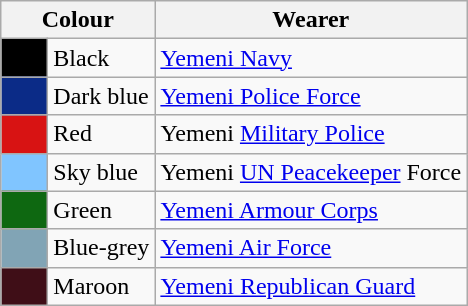<table class="wikitable">
<tr>
<th colspan="2">Colour</th>
<th>Wearer</th>
</tr>
<tr>
<td style="background:black;">      </td>
<td>Black</td>
<td><a href='#'>Yemeni Navy</a></td>
</tr>
<tr>
<td style="background:#0b2b87;">      </td>
<td>Dark blue</td>
<td><a href='#'>Yemeni Police Force</a></td>
</tr>
<tr>
<td style="background:#d81313;">      </td>
<td>Red</td>
<td>Yemeni <a href='#'>Military Police</a></td>
</tr>
<tr>
<td style="background:#80c5ff;">      </td>
<td>Sky blue</td>
<td>Yemeni <a href='#'>UN Peacekeeper</a> Force</td>
</tr>
<tr>
<td style="background:#0e6811;">      </td>
<td>Green</td>
<td><a href='#'>Yemeni Armour Corps</a></td>
</tr>
<tr>
<td style="background:#81a4b5;">      </td>
<td>Blue-grey</td>
<td><a href='#'>Yemeni Air Force</a></td>
</tr>
<tr>
<td style="background:#3f0e17;">      </td>
<td>Maroon</td>
<td><a href='#'>Yemeni Republican Guard</a></td>
</tr>
</table>
